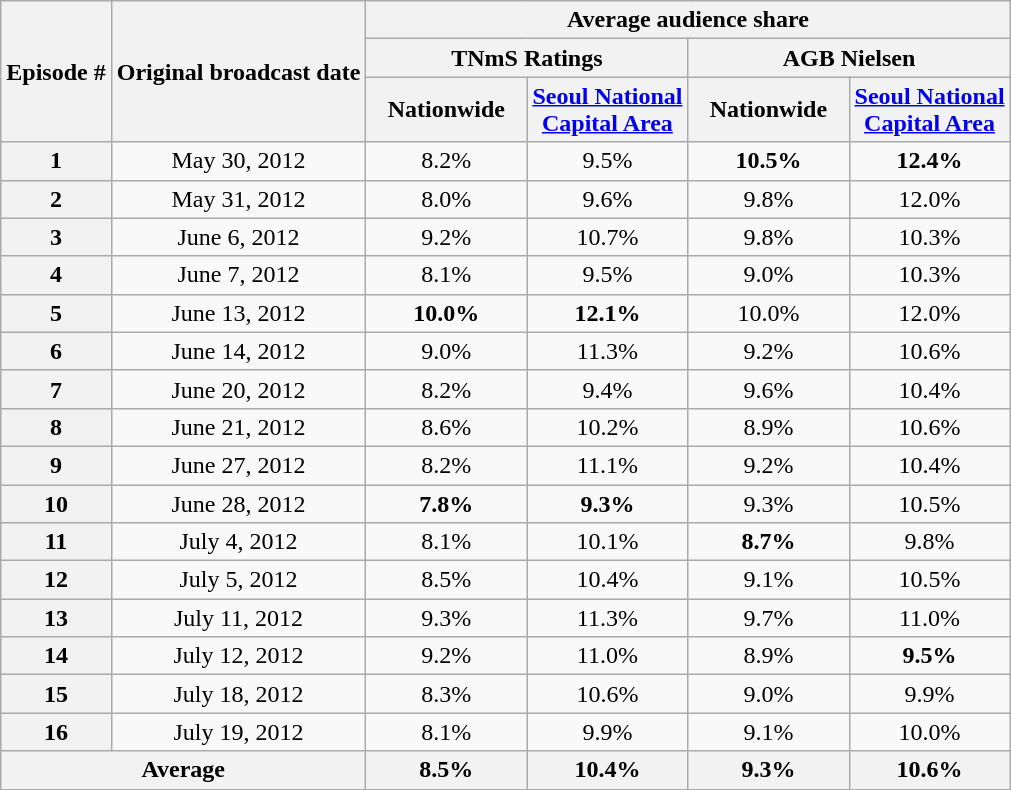<table class=wikitable style="text-align:center">
<tr>
<th rowspan="3">Episode #</th>
<th rowspan="3">Original broadcast date</th>
<th colspan="4">Average audience share</th>
</tr>
<tr>
<th colspan="2">TNmS Ratings</th>
<th colspan="2">AGB Nielsen</th>
</tr>
<tr>
<th width=100>Nationwide</th>
<th width=100><a href='#'>Seoul National Capital Area</a></th>
<th width=100>Nationwide</th>
<th width=100><a href='#'>Seoul National Capital Area</a></th>
</tr>
<tr>
<th>1</th>
<td>May 30, 2012</td>
<td>8.2%</td>
<td>9.5%</td>
<td><span> <strong>10.5%</strong></span></td>
<td><span> <strong>12.4%</strong></span></td>
</tr>
<tr>
<th>2</th>
<td>May 31, 2012</td>
<td>8.0%</td>
<td>9.6%</td>
<td>9.8%</td>
<td>12.0%</td>
</tr>
<tr>
<th>3</th>
<td>June 6, 2012</td>
<td>9.2%</td>
<td>10.7%</td>
<td>9.8%</td>
<td>10.3%</td>
</tr>
<tr>
<th>4</th>
<td>June 7, 2012</td>
<td>8.1%</td>
<td>9.5%</td>
<td>9.0%</td>
<td>10.3%</td>
</tr>
<tr>
<th>5</th>
<td>June 13, 2012</td>
<td><span> <strong>10.0%</strong></span></td>
<td><span> <strong>12.1%</strong></span></td>
<td>10.0%</td>
<td>12.0%</td>
</tr>
<tr>
<th>6</th>
<td>June 14, 2012</td>
<td>9.0%</td>
<td>11.3%</td>
<td>9.2%</td>
<td>10.6%</td>
</tr>
<tr>
<th>7</th>
<td>June 20, 2012</td>
<td>8.2%</td>
<td>9.4%</td>
<td>9.6%</td>
<td>10.4%</td>
</tr>
<tr>
<th>8</th>
<td>June 21, 2012</td>
<td>8.6%</td>
<td>10.2%</td>
<td>8.9%</td>
<td>10.6%</td>
</tr>
<tr>
<th>9</th>
<td>June 27, 2012</td>
<td>8.2%</td>
<td>11.1%</td>
<td>9.2%</td>
<td>10.4%</td>
</tr>
<tr>
<th>10</th>
<td>June 28, 2012</td>
<td><span> <strong>7.8%</strong></span></td>
<td><span> <strong>9.3%</strong></span></td>
<td>9.3%</td>
<td>10.5%</td>
</tr>
<tr>
<th>11</th>
<td>July 4, 2012</td>
<td>8.1%</td>
<td>10.1%</td>
<td><span> <strong>8.7%</strong></span></td>
<td>9.8%</td>
</tr>
<tr>
<th>12</th>
<td>July 5, 2012</td>
<td>8.5%</td>
<td>10.4%</td>
<td>9.1%</td>
<td>10.5%</td>
</tr>
<tr>
<th>13</th>
<td>July 11, 2012</td>
<td>9.3%</td>
<td>11.3%</td>
<td>9.7%</td>
<td>11.0%</td>
</tr>
<tr>
<th>14</th>
<td>July 12, 2012</td>
<td>9.2%</td>
<td>11.0%</td>
<td>8.9%</td>
<td><span> <strong>9.5%</strong></span></td>
</tr>
<tr>
<th>15</th>
<td>July 18, 2012</td>
<td>8.3%</td>
<td>10.6%</td>
<td>9.0%</td>
<td>9.9%</td>
</tr>
<tr>
<th>16</th>
<td>July 19, 2012</td>
<td>8.1%</td>
<td>9.9%</td>
<td>9.1%</td>
<td>10.0%</td>
</tr>
<tr>
<th colspan=2>Average</th>
<th>8.5%</th>
<th>10.4%</th>
<th>9.3%</th>
<th>10.6%</th>
</tr>
</table>
